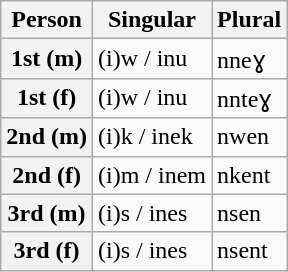<table class="wikitable">
<tr>
<th>Person</th>
<th>Singular</th>
<th>Plural</th>
</tr>
<tr>
<th>1st (m)</th>
<td>(i)w / inu</td>
<td>nneɣ</td>
</tr>
<tr>
<th>1st (f)</th>
<td>(i)w / inu</td>
<td>nnteɣ</td>
</tr>
<tr>
<th>2nd (m)</th>
<td>(i)k / inek</td>
<td>nwen</td>
</tr>
<tr>
<th>2nd (f)</th>
<td>(i)m / inem</td>
<td>nkent</td>
</tr>
<tr>
<th>3rd (m)</th>
<td>(i)s / ines</td>
<td>nsen</td>
</tr>
<tr>
<th>3rd (f)</th>
<td>(i)s / ines</td>
<td>nsent</td>
</tr>
</table>
